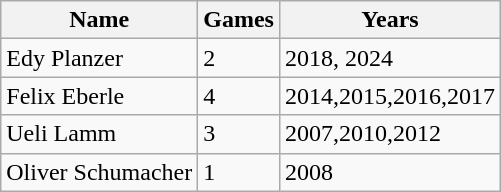<table class="wikitable">
<tr>
<th>Name</th>
<th>Games</th>
<th>Years</th>
</tr>
<tr>
<td>Edy Planzer</td>
<td>2</td>
<td>2018, 2024</td>
</tr>
<tr>
<td>Felix Eberle</td>
<td>4</td>
<td>2014,2015,2016,2017</td>
</tr>
<tr>
<td>Ueli Lamm</td>
<td>3</td>
<td>2007,2010,2012</td>
</tr>
<tr>
<td>Oliver Schumacher</td>
<td>1</td>
<td>2008</td>
</tr>
</table>
